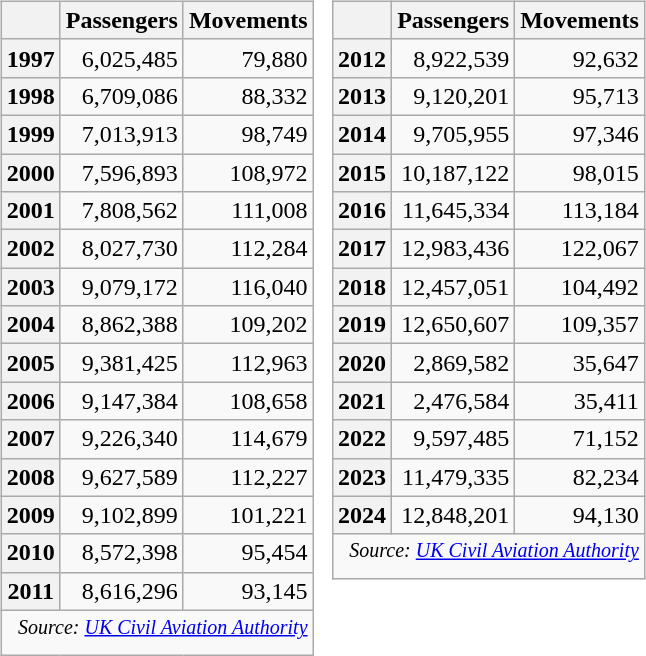<table>
<tr>
<td valign="top"><br><table class="wikitable sortable" style="text-align: right; display:inline-table; margin: 1em auto">
<tr>
<th></th>
<th>Passengers</th>
<th>Movements</th>
</tr>
<tr>
<th>1997</th>
<td>6,025,485</td>
<td>79,880</td>
</tr>
<tr>
<th>1998</th>
<td>6,709,086</td>
<td>88,332</td>
</tr>
<tr>
<th>1999</th>
<td>7,013,913</td>
<td>98,749</td>
</tr>
<tr>
<th>2000</th>
<td>7,596,893</td>
<td>108,972</td>
</tr>
<tr>
<th>2001</th>
<td>7,808,562</td>
<td>111,008</td>
</tr>
<tr>
<th>2002</th>
<td>8,027,730</td>
<td>112,284</td>
</tr>
<tr>
<th>2003</th>
<td>9,079,172</td>
<td>116,040</td>
</tr>
<tr>
<th>2004</th>
<td>8,862,388</td>
<td>109,202</td>
</tr>
<tr>
<th>2005</th>
<td>9,381,425</td>
<td>112,963</td>
</tr>
<tr>
<th>2006</th>
<td>9,147,384</td>
<td>108,658</td>
</tr>
<tr>
<th>2007</th>
<td>9,226,340</td>
<td>114,679</td>
</tr>
<tr>
<th>2008</th>
<td>9,627,589</td>
<td>112,227</td>
</tr>
<tr>
<th>2009</th>
<td>9,102,899</td>
<td>101,221</td>
</tr>
<tr>
<th>2010</th>
<td>8,572,398</td>
<td>95,454</td>
</tr>
<tr>
<th>2011</th>
<td>8,616,296</td>
<td>93,145</td>
</tr>
<tr class="sortbottom">
<td colspan="3" style="text-align:right;"><sup><em>Source: <a href='#'>UK Civil Aviation Authority</a></em></sup></td>
</tr>
</table>
</td>
<td width="1"> </td>
<td valign="top"><br><table class="wikitable sortable" style="text-align: right; display:inline-table; margin: 1em auto">
<tr>
<th></th>
<th>Passengers</th>
<th>Movements</th>
</tr>
<tr>
<th>2012</th>
<td>8,922,539</td>
<td>92,632</td>
</tr>
<tr>
<th>2013</th>
<td>9,120,201</td>
<td>95,713</td>
</tr>
<tr>
<th>2014</th>
<td>9,705,955</td>
<td>97,346</td>
</tr>
<tr>
<th>2015</th>
<td>10,187,122</td>
<td>98,015</td>
</tr>
<tr>
<th>2016</th>
<td>11,645,334</td>
<td>113,184</td>
</tr>
<tr>
<th>2017</th>
<td>12,983,436</td>
<td>122,067</td>
</tr>
<tr>
<th>2018</th>
<td>12,457,051</td>
<td>104,492</td>
</tr>
<tr>
<th>2019</th>
<td>12,650,607</td>
<td>109,357</td>
</tr>
<tr>
<th>2020</th>
<td>2,869,582</td>
<td>35,647</td>
</tr>
<tr>
<th>2021</th>
<td>2,476,584</td>
<td>35,411</td>
</tr>
<tr>
<th>2022</th>
<td>9,597,485</td>
<td>71,152</td>
</tr>
<tr>
<th>2023</th>
<td>11,479,335</td>
<td>82,234</td>
</tr>
<tr>
<th>2024</th>
<td>12,848,201</td>
<td>94,130</td>
</tr>
<tr class="sortbottom">
<td colspan="3" style="text-align:right;"><sup><em>Source: <a href='#'>UK Civil Aviation Authority</a></em></sup></td>
</tr>
</table>
</td>
</tr>
</table>
